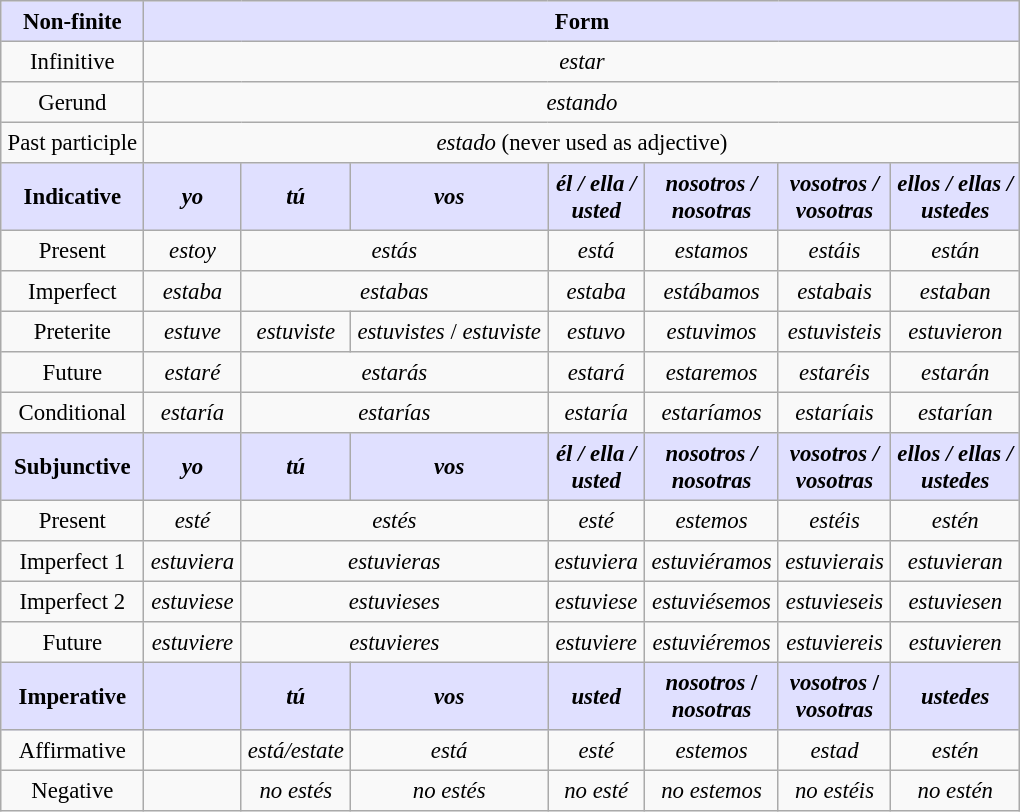<table border="2" cellpadding="4" cellspacing="0" style="margin: 1em 1em 1em 0; background: #f9f9f9; border: 1px #aaa solid; border-collapse: collapse; font-size: 95%;">
<tr>
<th bgcolor="#E0E0FF">Non-finite</th>
<th colspan="7" bgcolor="#E0E0FF">Form</th>
</tr>
<tr align = "center">
<td>Infinitive</td>
<td colspan="7"><em>estar</em></td>
</tr>
<tr align = "center">
<td>Gerund</td>
<td colspan="7"><em>estando</em></td>
</tr>
<tr align = "center">
<td>Past participle</td>
<td colspan="7"><em>estado</em> (never used as adjective)</td>
</tr>
<tr align = "center">
<th bgcolor="#E0E0FF">Indicative</th>
<th bgcolor="#E0E0FF"><em>yo</em></th>
<th bgcolor="#E0E0FF"><em>tú</em></th>
<th bgcolor="#E0E0FF"><em>vos</em></th>
<th bgcolor="#E0E0FF"><em>él / ella /<br> usted</em></th>
<th bgcolor="#E0E0FF"><em>nosotros /<br>nosotras</em></th>
<th bgcolor="#E0E0FF"><em>vosotros /<br>vosotras</em></th>
<th bgcolor="#E0E0FF"><em>ellos / ellas /<br>ustedes</em></th>
</tr>
<tr align = "center">
<td>Present</td>
<td><em>estoy</em></td>
<td colspan="2"><em>estás</em></td>
<td><em>está</em></td>
<td><em>estamos</em></td>
<td><em>estáis</em></td>
<td><em>están</em></td>
</tr>
<tr align = "center">
<td>Imperfect</td>
<td><em>estaba</em></td>
<td colspan="2"><em>estabas</em></td>
<td><em>estaba</em></td>
<td><em>estábamos</em></td>
<td><em>estabais</em></td>
<td><em>estaban</em></td>
</tr>
<tr align = "center">
<td>Preterite</td>
<td><em>estuve</em></td>
<td><em>estuviste</em></td>
<td><em>estuvistes</em> / <em>estuviste</em></td>
<td><em>estuvo</em></td>
<td><em>estuvimos</em></td>
<td><em>estuvisteis</em></td>
<td><em>estuvieron</em></td>
</tr>
<tr align = "center">
<td>Future</td>
<td><em>estaré</em></td>
<td colspan="2"><em>estarás</em></td>
<td><em>estará</em></td>
<td><em>estaremos</em></td>
<td><em>estaréis</em></td>
<td><em>estarán</em></td>
</tr>
<tr align = "center">
<td>Conditional</td>
<td><em>estaría</em></td>
<td colspan="2"><em>estarías</em></td>
<td><em>estaría</em></td>
<td><em>estaríamos</em></td>
<td><em>estaríais</em></td>
<td><em>estarían</em></td>
</tr>
<tr align = "center">
<th bgcolor="#E0E0FF">Subjunctive</th>
<th bgcolor="#E0E0FF"><em>yo</em></th>
<th bgcolor="#E0E0FF"><em>tú</em></th>
<th bgcolor="#E0E0FF"><em>vos</em></th>
<th bgcolor="#E0E0FF"><em>él / ella /<br> usted</em></th>
<th bgcolor="#E0E0FF"><em>nosotros /<br>nosotras</em></th>
<th bgcolor="#E0E0FF"><em>vosotros /<br>vosotras</em></th>
<th bgcolor="#E0E0FF"><em>ellos / ellas /<br>ustedes</em></th>
</tr>
<tr align = "center">
<td>Present</td>
<td><em>esté</em></td>
<td colspan="2"><em>estés</em></td>
<td><em>esté</em></td>
<td><em>estemos</em></td>
<td><em>estéis</em></td>
<td><em>estén</em></td>
</tr>
<tr align = "center">
<td>Imperfect 1</td>
<td><em>estuviera</em></td>
<td colspan="2"><em>estuvieras</em></td>
<td><em>estuviera</em></td>
<td><em>estuviéramos</em></td>
<td><em>estuvierais</em></td>
<td><em>estuvieran</em></td>
</tr>
<tr align = "center">
<td>Imperfect 2</td>
<td><em>estuviese</em></td>
<td colspan="2"><em>estuvieses</em></td>
<td><em>estuviese</em></td>
<td><em>estuviésemos</em></td>
<td><em>estuvieseis</em></td>
<td><em>estuviesen</em></td>
</tr>
<tr align = "center">
<td>Future</td>
<td><em>estuviere</em></td>
<td colspan="2"><em>estuvieres</em></td>
<td><em>estuviere</em></td>
<td><em>estuviéremos</em></td>
<td><em>estuviereis</em></td>
<td><em>estuvieren</em></td>
</tr>
<tr align = "center">
<th bgcolor="#E0E0FF">Imperative</th>
<th bgcolor="#E0E0FF"> </th>
<th bgcolor="#E0E0FF"><em>tú</em></th>
<th bgcolor="#E0E0FF"><em>vos</em></th>
<th bgcolor="#E0E0FF"><em>usted</em></th>
<th bgcolor="#E0E0FF"><em>nosotros</em> /<br> <em>nosotras</em></th>
<th bgcolor="#E0E0FF"><em>vosotros</em> /<br> <em>vosotras</em></th>
<th bgcolor="#E0E0FF"><em>ustedes</em></th>
</tr>
<tr align = "center">
<td>Affirmative</td>
<td> </td>
<td><em>está/estate</em></td>
<td><em>está</em></td>
<td><em>esté</em></td>
<td><em>estemos</em></td>
<td><em>estad</em></td>
<td><em>estén</em></td>
</tr>
<tr align = "center">
<td>Negative</td>
<td> </td>
<td><em>no estés</em></td>
<td><em>no estés</em></td>
<td><em>no esté</em></td>
<td><em>no estemos</em></td>
<td><em>no estéis</em></td>
<td><em>no estén</em></td>
</tr>
</table>
